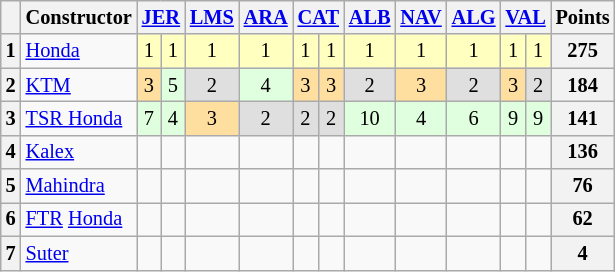<table class="wikitable" style="font-size:85%; text-align:center;">
<tr>
<th></th>
<th>Constructor</th>
<th colspan=2><a href='#'>JER</a><br></th>
<th><a href='#'>LMS</a><br></th>
<th><a href='#'>ARA</a><br></th>
<th colspan=2><a href='#'>CAT</a><br></th>
<th><a href='#'>ALB</a><br></th>
<th><a href='#'>NAV</a><br></th>
<th><a href='#'>ALG</a><br></th>
<th colspan=2><a href='#'>VAL</a><br></th>
<th>Points</th>
</tr>
<tr>
<th>1</th>
<td align=left> <a href='#'>Honda</a></td>
<td style="background:#ffffbf;">1</td>
<td style="background:#ffffbf;">1</td>
<td style="background:#ffffbf;">1</td>
<td style="background:#ffffbf;">1</td>
<td style="background:#ffffbf;">1</td>
<td style="background:#ffffbf;">1</td>
<td style="background:#ffffbf;">1</td>
<td style="background:#ffffbf;">1</td>
<td style="background:#ffffbf;">1</td>
<td style="background:#ffffbf;">1</td>
<td style="background:#ffffbf;">1</td>
<th>275</th>
</tr>
<tr>
<th>2</th>
<td align=left> <a href='#'>KTM</a></td>
<td style="background:#ffdf9f;">3</td>
<td style="background:#dfffdf;">5</td>
<td style="background:#dfdfdf;">2</td>
<td style="background:#dfffdf;">4</td>
<td style="background:#ffdf9f;">3</td>
<td style="background:#ffdf9f;">3</td>
<td style="background:#dfdfdf;">2</td>
<td style="background:#ffdf9f;">3</td>
<td style="background:#dfdfdf;">2</td>
<td style="background:#ffdf9f;">3</td>
<td style="background:#dfdfdf;">2</td>
<th>184</th>
</tr>
<tr>
<th>3</th>
<td align=left> <a href='#'>TSR Honda</a></td>
<td style="background:#dfffdf;">7</td>
<td style="background:#dfffdf;">4</td>
<td style="background:#ffdf9f;">3</td>
<td style="background:#dfdfdf;">2</td>
<td style="background:#dfdfdf;">2</td>
<td style="background:#dfdfdf;">2</td>
<td style="background:#dfffdf;">10</td>
<td style="background:#dfffdf;">4</td>
<td style="background:#dfffdf;">6</td>
<td style="background:#dfffdf;">9</td>
<td style="background:#dfffdf;">9</td>
<th>141</th>
</tr>
<tr>
<th>4</th>
<td align=left> <a href='#'>Kalex</a></td>
<td></td>
<td></td>
<td></td>
<td></td>
<td></td>
<td></td>
<td></td>
<td></td>
<td></td>
<td></td>
<td></td>
<th>136</th>
</tr>
<tr>
<th>5</th>
<td align=left> <a href='#'>Mahindra</a></td>
<td></td>
<td></td>
<td></td>
<td></td>
<td></td>
<td></td>
<td></td>
<td></td>
<td></td>
<td></td>
<td></td>
<th>76</th>
</tr>
<tr>
<th>6</th>
<td align=left> <a href='#'>FTR</a> <a href='#'>Honda</a></td>
<td></td>
<td></td>
<td></td>
<td></td>
<td></td>
<td></td>
<td></td>
<td></td>
<td></td>
<td></td>
<td></td>
<th>62</th>
</tr>
<tr>
<th>7</th>
<td align=left>  <a href='#'>Suter</a></td>
<td></td>
<td></td>
<td></td>
<td></td>
<td></td>
<td></td>
<td></td>
<td></td>
<td></td>
<td></td>
<td></td>
<th>4</th>
</tr>
</table>
